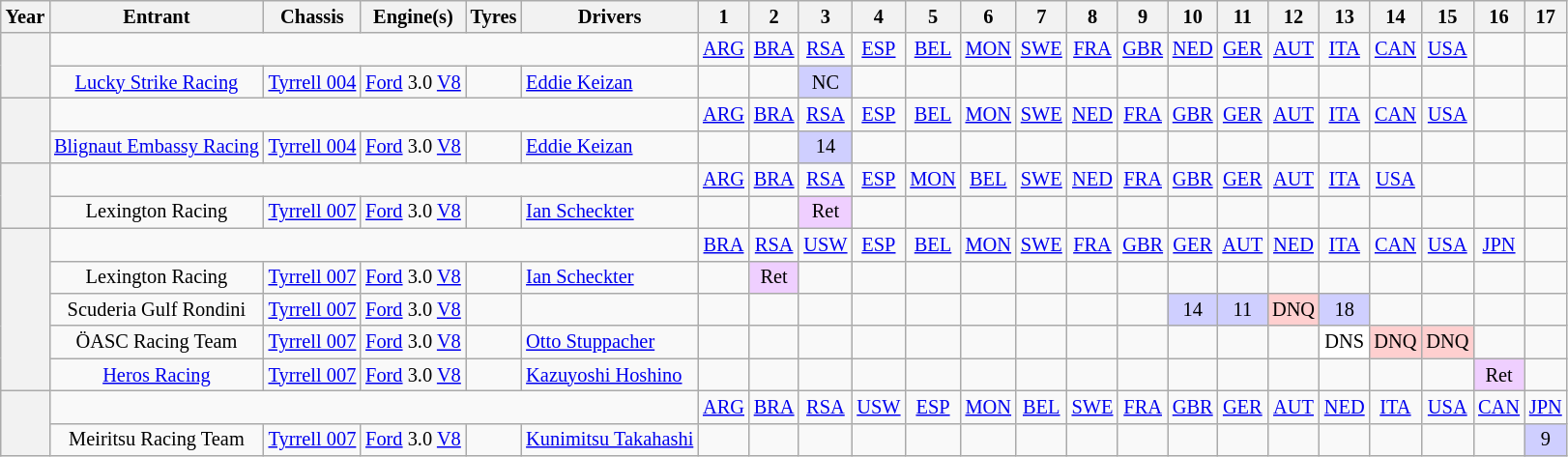<table class="wikitable" style="text-align:center; font-size:85%">
<tr>
<th>Year</th>
<th>Entrant</th>
<th>Chassis</th>
<th>Engine(s)</th>
<th>Tyres</th>
<th>Drivers</th>
<th>1</th>
<th>2</th>
<th>3</th>
<th>4</th>
<th>5</th>
<th>6</th>
<th>7</th>
<th>8</th>
<th>9</th>
<th>10</th>
<th>11</th>
<th>12</th>
<th>13</th>
<th>14</th>
<th>15</th>
<th>16</th>
<th>17</th>
</tr>
<tr>
<th rowspan="2"></th>
<td colspan="5"></td>
<td><a href='#'>ARG</a></td>
<td><a href='#'>BRA</a></td>
<td><a href='#'>RSA</a></td>
<td><a href='#'>ESP</a></td>
<td><a href='#'>BEL</a></td>
<td><a href='#'>MON</a></td>
<td><a href='#'>SWE</a></td>
<td><a href='#'>FRA</a></td>
<td><a href='#'>GBR</a></td>
<td><a href='#'>NED</a></td>
<td><a href='#'>GER</a></td>
<td><a href='#'>AUT</a></td>
<td><a href='#'>ITA</a></td>
<td><a href='#'>CAN</a></td>
<td><a href='#'>USA</a></td>
<td></td>
<td></td>
</tr>
<tr>
<td><a href='#'>Lucky Strike Racing</a></td>
<td><a href='#'>Tyrrell 004</a></td>
<td><a href='#'>Ford</a>  3.0 <a href='#'>V8</a></td>
<td></td>
<td style="text-align:left"> <a href='#'>Eddie Keizan</a></td>
<td></td>
<td></td>
<td style="background:#CFCFFF;">NC</td>
<td></td>
<td></td>
<td></td>
<td></td>
<td></td>
<td></td>
<td></td>
<td></td>
<td></td>
<td></td>
<td></td>
<td></td>
<td></td>
<td></td>
</tr>
<tr>
<th rowspan="2"></th>
<td colspan="5"></td>
<td><a href='#'>ARG</a></td>
<td><a href='#'>BRA</a></td>
<td><a href='#'>RSA</a></td>
<td><a href='#'>ESP</a></td>
<td><a href='#'>BEL</a></td>
<td><a href='#'>MON</a></td>
<td><a href='#'>SWE</a></td>
<td><a href='#'>NED</a></td>
<td><a href='#'>FRA</a></td>
<td><a href='#'>GBR</a></td>
<td><a href='#'>GER</a></td>
<td><a href='#'>AUT</a></td>
<td><a href='#'>ITA</a></td>
<td><a href='#'>CAN</a></td>
<td><a href='#'>USA</a></td>
<td></td>
<td></td>
</tr>
<tr>
<td><a href='#'>Blignaut Embassy Racing</a></td>
<td><a href='#'>Tyrrell 004</a></td>
<td><a href='#'>Ford</a>  3.0 <a href='#'>V8</a></td>
<td></td>
<td style="text-align:left"> <a href='#'>Eddie Keizan</a></td>
<td></td>
<td></td>
<td style="background:#CFCFFF;">14</td>
<td></td>
<td></td>
<td></td>
<td></td>
<td></td>
<td></td>
<td></td>
<td></td>
<td></td>
<td></td>
<td></td>
<td></td>
<td></td>
<td></td>
</tr>
<tr>
<th rowspan=2></th>
<td colspan=5></td>
<td><a href='#'>ARG</a></td>
<td><a href='#'>BRA</a></td>
<td><a href='#'>RSA</a></td>
<td><a href='#'>ESP</a></td>
<td><a href='#'>MON</a></td>
<td><a href='#'>BEL</a></td>
<td><a href='#'>SWE</a></td>
<td><a href='#'>NED</a></td>
<td><a href='#'>FRA</a></td>
<td><a href='#'>GBR</a></td>
<td><a href='#'>GER</a></td>
<td><a href='#'>AUT</a></td>
<td><a href='#'>ITA</a></td>
<td><a href='#'>USA</a></td>
<td></td>
<td></td>
<td></td>
</tr>
<tr>
<td>Lexington Racing</td>
<td><a href='#'>Tyrrell 007</a></td>
<td><a href='#'>Ford</a>  3.0 <a href='#'>V8</a></td>
<td></td>
<td style="text-align:left"> <a href='#'>Ian Scheckter</a></td>
<td></td>
<td></td>
<td style="background:#EFCFFF;">Ret</td>
<td></td>
<td></td>
<td></td>
<td></td>
<td></td>
<td></td>
<td></td>
<td></td>
<td></td>
<td></td>
<td></td>
<td></td>
<td></td>
<td></td>
</tr>
<tr>
<th rowspan="5"></th>
<td colspan="5"></td>
<td><a href='#'>BRA</a></td>
<td><a href='#'>RSA</a></td>
<td><a href='#'>USW</a></td>
<td><a href='#'>ESP</a></td>
<td><a href='#'>BEL</a></td>
<td><a href='#'>MON</a></td>
<td><a href='#'>SWE</a></td>
<td><a href='#'>FRA</a></td>
<td><a href='#'>GBR</a></td>
<td><a href='#'>GER</a></td>
<td><a href='#'>AUT</a></td>
<td><a href='#'>NED</a></td>
<td><a href='#'>ITA</a></td>
<td><a href='#'>CAN</a></td>
<td><a href='#'>USA</a></td>
<td><a href='#'>JPN</a></td>
<td></td>
</tr>
<tr>
<td>Lexington Racing</td>
<td><a href='#'>Tyrrell 007</a></td>
<td><a href='#'>Ford</a>  3.0 <a href='#'>V8</a></td>
<td></td>
<td style="text-align:left"> <a href='#'>Ian Scheckter</a></td>
<td></td>
<td style="background:#EFCFFF;">Ret</td>
<td></td>
<td></td>
<td></td>
<td></td>
<td></td>
<td></td>
<td></td>
<td></td>
<td></td>
<td></td>
<td></td>
<td></td>
<td></td>
<td></td>
<td></td>
</tr>
<tr>
<td>Scuderia Gulf Rondini</td>
<td><a href='#'>Tyrrell 007</a></td>
<td><a href='#'>Ford</a>  3.0 <a href='#'>V8</a></td>
<td></td>
<td style="text-align:left"></td>
<td></td>
<td></td>
<td></td>
<td></td>
<td></td>
<td></td>
<td></td>
<td></td>
<td></td>
<td style="background:#CFCFFF;">14</td>
<td style="background:#CFCFFF;">11</td>
<td style="background:#FFCFCF;">DNQ</td>
<td style="background:#CFCFFF;">18</td>
<td></td>
<td></td>
<td></td>
<td></td>
</tr>
<tr>
<td>ÖASC Racing Team</td>
<td><a href='#'>Tyrrell 007</a></td>
<td><a href='#'>Ford</a> 3.0 <a href='#'>V8</a></td>
<td></td>
<td style="text-align:left"> <a href='#'>Otto Stuppacher</a></td>
<td></td>
<td></td>
<td></td>
<td></td>
<td></td>
<td></td>
<td></td>
<td></td>
<td></td>
<td></td>
<td></td>
<td></td>
<td style="background:#ffffff;">DNS</td>
<td style="background:#FFCFCF;">DNQ</td>
<td style="background:#FFCFCF;">DNQ</td>
<td></td>
<td></td>
</tr>
<tr>
<td><a href='#'>Heros Racing</a></td>
<td><a href='#'>Tyrrell 007</a></td>
<td><a href='#'>Ford</a> 3.0 <a href='#'>V8</a></td>
<td></td>
<td style="text-align:left"> <a href='#'>Kazuyoshi Hoshino</a></td>
<td></td>
<td></td>
<td></td>
<td></td>
<td></td>
<td></td>
<td></td>
<td></td>
<td></td>
<td></td>
<td></td>
<td></td>
<td></td>
<td></td>
<td></td>
<td style="background:#EFCFFF;">Ret</td>
<td></td>
</tr>
<tr>
<th rowspan=2></th>
<td colspan=5></td>
<td><a href='#'>ARG</a></td>
<td><a href='#'>BRA</a></td>
<td><a href='#'>RSA</a></td>
<td><a href='#'>USW</a></td>
<td><a href='#'>ESP</a></td>
<td><a href='#'>MON</a></td>
<td><a href='#'>BEL</a></td>
<td><a href='#'>SWE</a></td>
<td><a href='#'>FRA</a></td>
<td><a href='#'>GBR</a></td>
<td><a href='#'>GER</a></td>
<td><a href='#'>AUT</a></td>
<td><a href='#'>NED</a></td>
<td><a href='#'>ITA</a></td>
<td><a href='#'>USA</a></td>
<td><a href='#'>CAN</a></td>
<td><a href='#'>JPN</a></td>
</tr>
<tr>
<td>Meiritsu Racing Team</td>
<td><a href='#'>Tyrrell 007</a></td>
<td><a href='#'>Ford</a> 3.0 <a href='#'>V8</a></td>
<td></td>
<td style="text-align:left"> <a href='#'>Kunimitsu Takahashi</a></td>
<td></td>
<td></td>
<td></td>
<td></td>
<td></td>
<td></td>
<td></td>
<td></td>
<td></td>
<td></td>
<td></td>
<td></td>
<td></td>
<td></td>
<td></td>
<td></td>
<td style="background:#CFCFFF;">9</td>
</tr>
</table>
